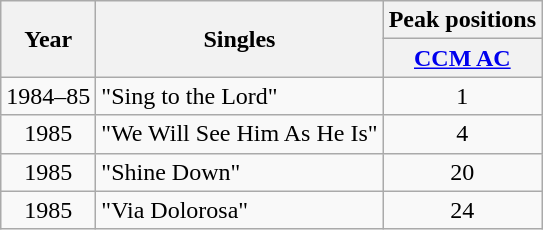<table class="wikitable">
<tr>
<th rowspan="2">Year</th>
<th rowspan="2">Singles</th>
<th colspan="1">Peak positions</th>
</tr>
<tr>
<th><a href='#'>CCM AC</a></th>
</tr>
<tr>
<td>1984–85</td>
<td>"Sing to the Lord"</td>
<td align="center">1</td>
</tr>
<tr>
<td align="center">1985</td>
<td>"We Will See Him As He Is"</td>
<td align="center">4</td>
</tr>
<tr>
<td align="center">1985</td>
<td>"Shine Down"</td>
<td align="center">20</td>
</tr>
<tr>
<td align="center">1985</td>
<td>"Via Dolorosa"</td>
<td align="center">24</td>
</tr>
</table>
